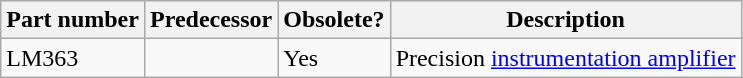<table class="wikitable">
<tr>
<th>Part number</th>
<th>Predecessor</th>
<th>Obsolete?</th>
<th>Description</th>
</tr>
<tr>
<td> LM363</td>
<td></td>
<td> Yes</td>
<td> Precision <a href='#'>instrumentation amplifier</a></td>
</tr>
</table>
